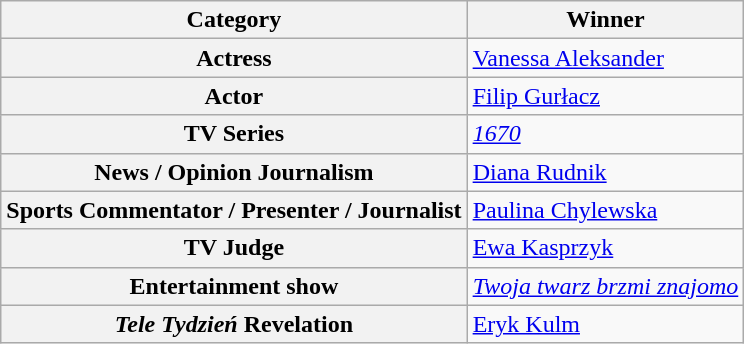<table class="wikitable">
<tr>
<th>Category</th>
<th>Winner</th>
</tr>
<tr>
<th scope="row">Actress</th>
<td><a href='#'>Vanessa Aleksander</a></td>
</tr>
<tr>
<th scope="row">Actor</th>
<td><a href='#'>Filip Gurłacz</a></td>
</tr>
<tr>
<th scope="row">TV Series</th>
<td><em><a href='#'>1670</a></em></td>
</tr>
<tr>
<th scope="row">News / Opinion Journalism</th>
<td><a href='#'>Diana Rudnik</a></td>
</tr>
<tr>
<th scop="row">Sports Commentator / Presenter / Journalist</th>
<td><a href='#'>Paulina Chylewska</a></td>
</tr>
<tr>
<th scope="row">TV Judge</th>
<td><a href='#'>Ewa Kasprzyk</a></td>
</tr>
<tr>
<th scope="row">Entertainment show</th>
<td><em><a href='#'>Twoja twarz brzmi znajomo</a></em></td>
</tr>
<tr>
<th scope="row"><em>Tele Tydzień</em> Revelation</th>
<td><a href='#'>Eryk Kulm</a></td>
</tr>
</table>
